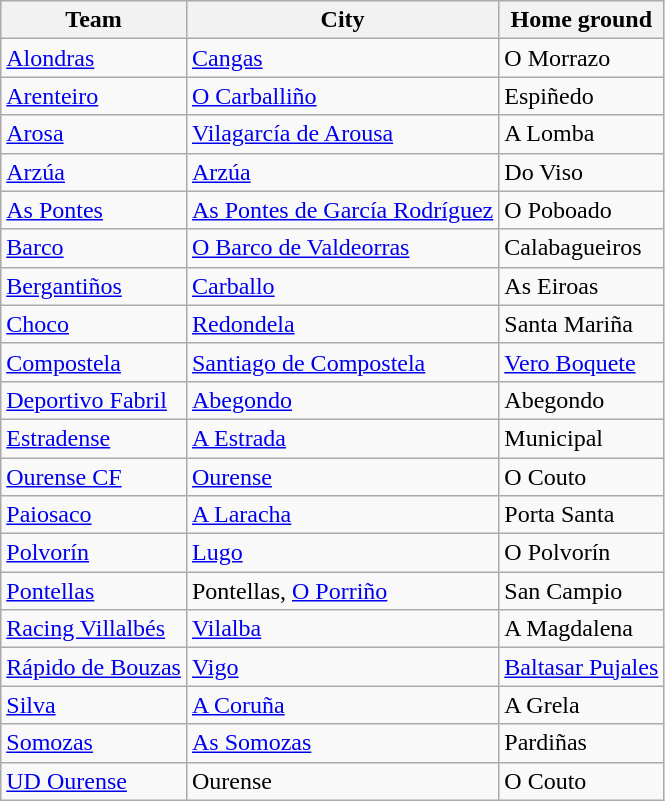<table class="wikitable sortable">
<tr>
<th>Team</th>
<th>City</th>
<th>Home ground</th>
</tr>
<tr>
<td><a href='#'>Alondras</a></td>
<td><a href='#'>Cangas</a></td>
<td>O Morrazo</td>
</tr>
<tr>
<td><a href='#'>Arenteiro</a></td>
<td><a href='#'>O Carballiño</a></td>
<td>Espiñedo</td>
</tr>
<tr>
<td><a href='#'>Arosa</a></td>
<td><a href='#'>Vilagarcía de Arousa</a></td>
<td>A Lomba</td>
</tr>
<tr>
<td><a href='#'>Arzúa</a></td>
<td><a href='#'>Arzúa</a></td>
<td>Do Viso</td>
</tr>
<tr>
<td><a href='#'>As Pontes</a></td>
<td><a href='#'>As Pontes de García Rodríguez</a></td>
<td>O Poboado</td>
</tr>
<tr>
<td><a href='#'>Barco</a></td>
<td><a href='#'>O Barco de Valdeorras</a></td>
<td>Calabagueiros</td>
</tr>
<tr>
<td><a href='#'>Bergantiños</a></td>
<td><a href='#'>Carballo</a></td>
<td>As Eiroas</td>
</tr>
<tr>
<td><a href='#'>Choco</a></td>
<td><a href='#'>Redondela</a></td>
<td>Santa Mariña</td>
</tr>
<tr>
<td><a href='#'>Compostela</a></td>
<td><a href='#'>Santiago de Compostela</a></td>
<td><a href='#'>Vero Boquete</a></td>
</tr>
<tr>
<td><a href='#'>Deportivo Fabril</a></td>
<td><a href='#'>Abegondo</a></td>
<td>Abegondo</td>
</tr>
<tr>
<td><a href='#'>Estradense</a></td>
<td><a href='#'>A Estrada</a></td>
<td>Municipal</td>
</tr>
<tr>
<td><a href='#'>Ourense CF</a></td>
<td><a href='#'>Ourense</a></td>
<td>O Couto</td>
</tr>
<tr>
<td><a href='#'>Paiosaco</a></td>
<td><a href='#'>A Laracha</a></td>
<td>Porta Santa</td>
</tr>
<tr>
<td><a href='#'>Polvorín</a></td>
<td><a href='#'>Lugo</a></td>
<td>O Polvorín</td>
</tr>
<tr>
<td><a href='#'>Pontellas</a></td>
<td>Pontellas, <a href='#'>O Porriño</a></td>
<td>San Campio</td>
</tr>
<tr>
<td><a href='#'>Racing Villalbés</a></td>
<td><a href='#'>Vilalba</a></td>
<td>A Magdalena</td>
</tr>
<tr>
<td><a href='#'>Rápido de Bouzas</a></td>
<td><a href='#'>Vigo</a></td>
<td><a href='#'>Baltasar Pujales</a></td>
</tr>
<tr>
<td><a href='#'>Silva</a></td>
<td><a href='#'>A Coruña</a></td>
<td>A Grela</td>
</tr>
<tr>
<td><a href='#'>Somozas</a></td>
<td><a href='#'>As Somozas</a></td>
<td>Pardiñas</td>
</tr>
<tr>
<td><a href='#'>UD Ourense</a></td>
<td>Ourense</td>
<td>O Couto</td>
</tr>
</table>
